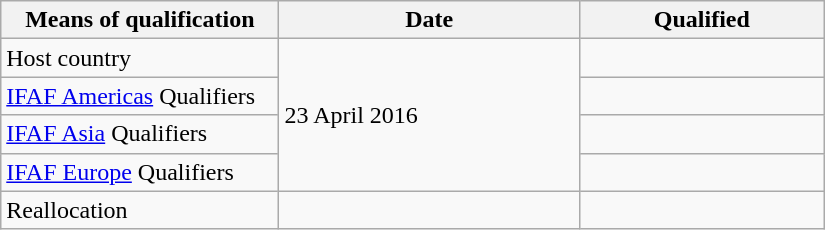<table class="wikitable" width=550>
<tr>
<th width=25%>Means of qualification</th>
<th width=27%>Date</th>
<th width=22%>Qualified</th>
</tr>
<tr>
<td>Host country</td>
<td rowspan=4>23 April 2016</td>
<td></td>
</tr>
<tr>
<td><a href='#'>IFAF Americas</a> Qualifiers</td>
<td></td>
</tr>
<tr>
<td><a href='#'>IFAF Asia</a> Qualifiers</td>
<td> </td>
</tr>
<tr>
<td><a href='#'>IFAF Europe</a> Qualifiers</td>
<td></td>
</tr>
<tr>
<td>Reallocation</td>
<td></td>
<td></td>
</tr>
</table>
